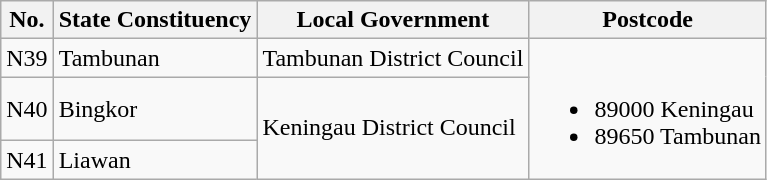<table class="wikitable">
<tr>
<th>No.</th>
<th>State Constituency</th>
<th>Local Government</th>
<th>Postcode</th>
</tr>
<tr>
<td>N39</td>
<td>Tambunan</td>
<td>Tambunan District Council</td>
<td rowspan="3"><br><ul><li>89000 Keningau</li><li>89650 Tambunan</li></ul></td>
</tr>
<tr>
<td>N40</td>
<td>Bingkor</td>
<td rowspan="2">Keningau District Council</td>
</tr>
<tr>
<td>N41</td>
<td>Liawan</td>
</tr>
</table>
